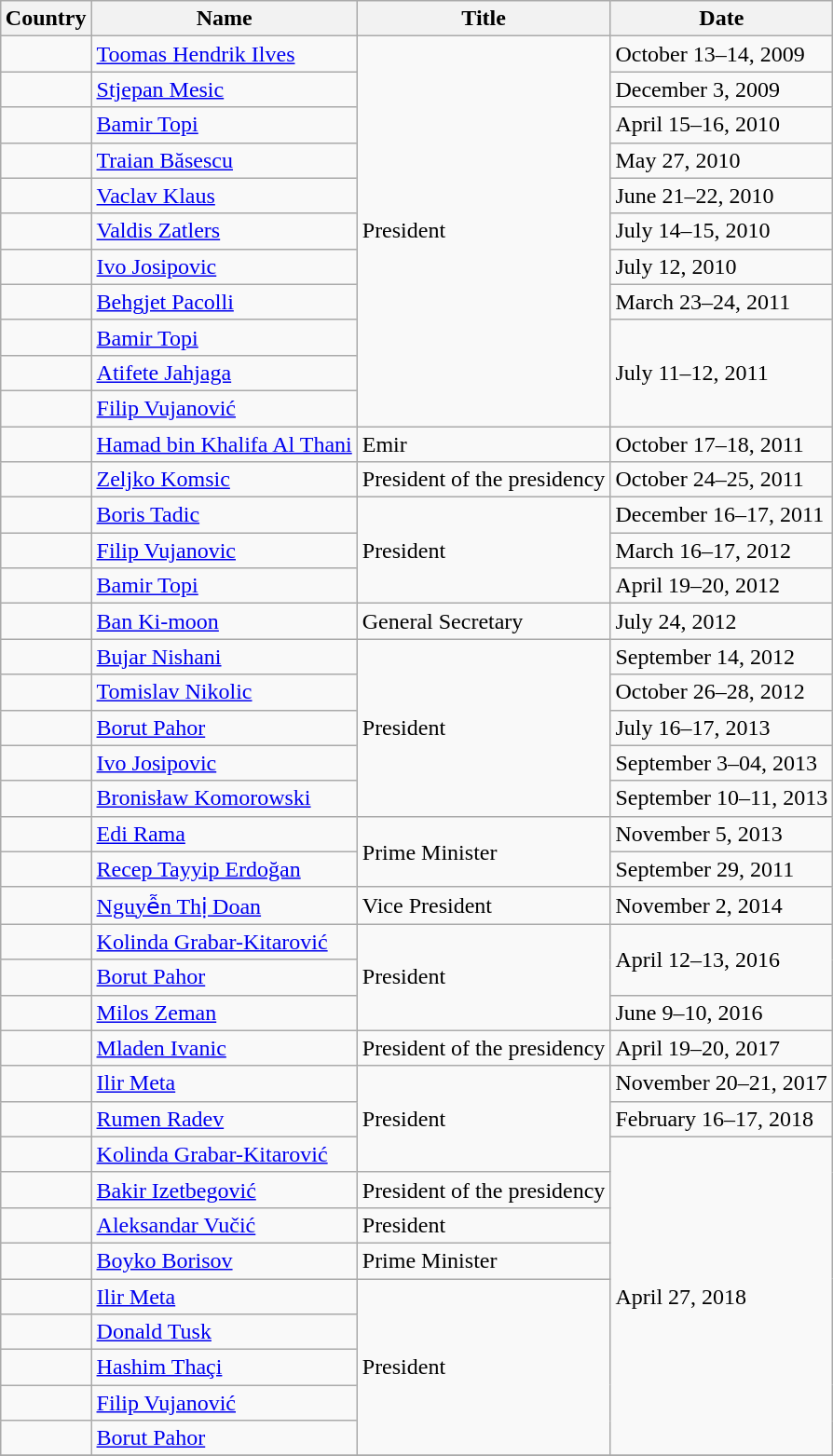<table class="wikitable sortable" style="margin:1em auto 1em auto;">
<tr>
<th class="unsortable">Country</th>
<th>Name</th>
<th class="unsortable">Title</th>
<th class="unsortable">Date</th>
</tr>
<tr>
<td></td>
<td><a href='#'>Toomas Hendrik Ilves</a></td>
<td rowspan="11">President</td>
<td>October 13–14, 2009</td>
</tr>
<tr>
<td></td>
<td><a href='#'>Stjepan Mesic</a></td>
<td>December 3, 2009</td>
</tr>
<tr>
<td></td>
<td><a href='#'>Bamir Topi</a></td>
<td>April 15–16, 2010</td>
</tr>
<tr>
<td></td>
<td><a href='#'>Traian Băsescu</a></td>
<td>May 27, 2010</td>
</tr>
<tr>
<td></td>
<td><a href='#'>Vaclav Klaus</a></td>
<td>June 21–22, 2010</td>
</tr>
<tr>
<td></td>
<td><a href='#'>Valdis Zatlers</a></td>
<td>July 14–15, 2010</td>
</tr>
<tr>
<td></td>
<td><a href='#'>Ivo Josipovic</a></td>
<td>July 12, 2010</td>
</tr>
<tr>
<td></td>
<td><a href='#'>Behgjet Pacolli</a></td>
<td>March 23–24, 2011</td>
</tr>
<tr>
<td></td>
<td><a href='#'>Bamir Topi</a></td>
<td rowspan="3">July 11–12, 2011</td>
</tr>
<tr>
<td></td>
<td><a href='#'>Atifete Jahjaga</a></td>
</tr>
<tr>
<td></td>
<td><a href='#'>Filip Vujanović</a></td>
</tr>
<tr>
<td></td>
<td><a href='#'>Hamad bin Khalifa Al Thani</a></td>
<td>Emir</td>
<td>October 17–18, 2011</td>
</tr>
<tr>
<td></td>
<td><a href='#'>Zeljko Komsic</a></td>
<td>President of the presidency</td>
<td>October 24–25, 2011</td>
</tr>
<tr>
<td></td>
<td><a href='#'>Boris Tadic</a></td>
<td rowspan="3">President</td>
<td>December 16–17, 2011</td>
</tr>
<tr>
<td></td>
<td><a href='#'>Filip Vujanovic</a></td>
<td>March 16–17, 2012</td>
</tr>
<tr>
<td></td>
<td><a href='#'>Bamir Topi</a></td>
<td>April 19–20, 2012</td>
</tr>
<tr>
<td></td>
<td><a href='#'>Ban Ki-moon</a></td>
<td>General Secretary</td>
<td>July 24, 2012</td>
</tr>
<tr>
<td></td>
<td><a href='#'>Bujar Nishani</a></td>
<td rowspan="5">President</td>
<td>September 14, 2012</td>
</tr>
<tr>
<td></td>
<td><a href='#'>Tomislav Nikolic</a></td>
<td>October 26–28, 2012</td>
</tr>
<tr>
<td></td>
<td><a href='#'>Borut Pahor</a></td>
<td>July 16–17, 2013</td>
</tr>
<tr>
<td></td>
<td><a href='#'>Ivo Josipovic</a></td>
<td>September 3–04, 2013</td>
</tr>
<tr>
<td></td>
<td><a href='#'>Bronisław Komorowski</a></td>
<td>September 10–11, 2013</td>
</tr>
<tr>
<td></td>
<td><a href='#'>Edi Rama</a></td>
<td rowspan="2">Prime Minister</td>
<td>November 5, 2013</td>
</tr>
<tr>
<td></td>
<td><a href='#'>Recep Tayyip Erdoğan</a></td>
<td>September 29, 2011</td>
</tr>
<tr>
<td></td>
<td><a href='#'>Nguyễn Thị Doan</a></td>
<td>Vice President</td>
<td>November 2, 2014</td>
</tr>
<tr>
<td></td>
<td><a href='#'>Kolinda Grabar-Kitarović</a></td>
<td rowspan="3">President</td>
<td rowspan="2">April 12–13, 2016</td>
</tr>
<tr>
<td></td>
<td><a href='#'>Borut Pahor</a></td>
</tr>
<tr>
<td></td>
<td><a href='#'>Milos Zeman</a></td>
<td>June 9–10, 2016</td>
</tr>
<tr>
<td></td>
<td><a href='#'>Mladen Ivanic</a></td>
<td>President of the presidency</td>
<td>April 19–20, 2017 </td>
</tr>
<tr>
<td></td>
<td><a href='#'>Ilir Meta</a></td>
<td rowspan="3">President</td>
<td>November 20–21, 2017 </td>
</tr>
<tr>
<td></td>
<td><a href='#'>Rumen Radev</a></td>
<td>February 16–17, 2018 </td>
</tr>
<tr>
<td></td>
<td><a href='#'>Kolinda Grabar-Kitarović</a></td>
<td rowspan="9">April 27, 2018</td>
</tr>
<tr>
<td></td>
<td><a href='#'>Bakir Izetbegović</a></td>
<td>President of the presidency</td>
</tr>
<tr>
<td></td>
<td><a href='#'>Aleksandar Vučić</a></td>
<td>President</td>
</tr>
<tr>
<td></td>
<td><a href='#'>Boyko Borisov</a></td>
<td>Prime Minister</td>
</tr>
<tr>
<td></td>
<td><a href='#'>Ilir Meta</a></td>
<td rowspan="5">President</td>
</tr>
<tr>
<td></td>
<td><a href='#'>Donald Tusk</a></td>
</tr>
<tr>
<td></td>
<td><a href='#'>Hashim Thaçi</a></td>
</tr>
<tr>
<td></td>
<td><a href='#'>Filip Vujanović</a></td>
</tr>
<tr>
<td></td>
<td><a href='#'>Borut Pahor</a></td>
</tr>
<tr>
</tr>
</table>
